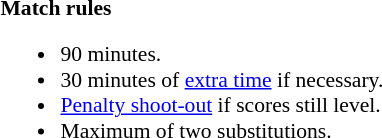<table style="width:100%; font-size:90%;">
<tr>
<td><br><strong>Match rules</strong><ul><li>90 minutes.</li><li>30 minutes of <a href='#'>extra time</a> if necessary.</li><li><a href='#'>Penalty shoot-out</a> if scores still level.</li><li>Maximum of two substitutions.</li></ul></td>
</tr>
</table>
